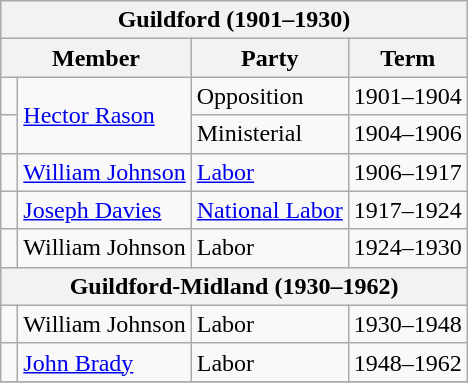<table class="wikitable">
<tr>
<th colspan="4">Guildford (1901–1930)</th>
</tr>
<tr>
<th colspan="2">Member</th>
<th>Party</th>
<th>Term</th>
</tr>
<tr>
<td> </td>
<td rowspan="2"><a href='#'>Hector Rason</a></td>
<td>Opposition</td>
<td>1901–1904</td>
</tr>
<tr>
<td> </td>
<td>Ministerial</td>
<td>1904–1906</td>
</tr>
<tr>
<td> </td>
<td><a href='#'>William Johnson</a></td>
<td><a href='#'>Labor</a></td>
<td>1906–1917</td>
</tr>
<tr>
<td> </td>
<td><a href='#'>Joseph Davies</a></td>
<td><a href='#'>National Labor</a></td>
<td>1917–1924</td>
</tr>
<tr>
<td> </td>
<td>William Johnson</td>
<td>Labor</td>
<td>1924–1930</td>
</tr>
<tr>
<th colspan="4">Guildford-Midland (1930–1962)</th>
</tr>
<tr>
<td> </td>
<td>William Johnson</td>
<td>Labor</td>
<td>1930–1948</td>
</tr>
<tr>
<td> </td>
<td><a href='#'>John Brady</a></td>
<td>Labor</td>
<td>1948–1962</td>
</tr>
<tr>
</tr>
</table>
